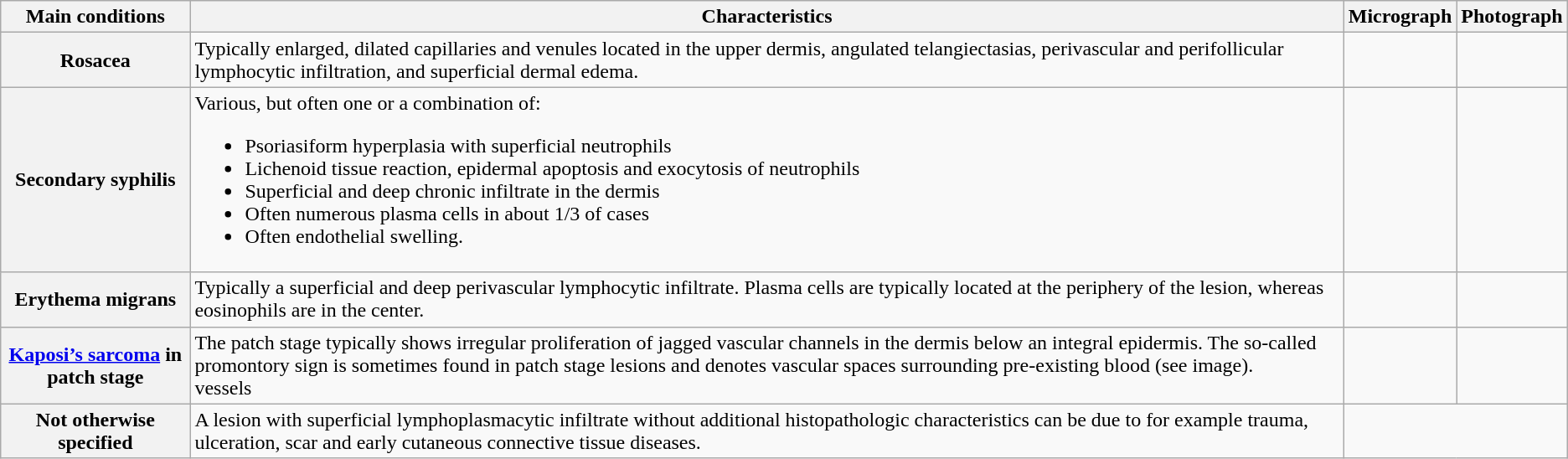<table class="wikitable">
<tr>
<th>Main conditions</th>
<th>Characteristics</th>
<th>Micrograph</th>
<th>Photograph</th>
</tr>
<tr>
<th>Rosacea</th>
<td>Typically enlarged, dilated capillaries and venules located in the upper dermis, angulated telangiectasias, perivascular and perifollicular lymphocytic infiltration, and superficial dermal edema.</td>
<td></td>
<td></td>
</tr>
<tr>
<th>Secondary syphilis</th>
<td>Various, but often one or a combination of:<br><ul><li>Psoriasiform hyperplasia with superficial neutrophils</li><li>Lichenoid tissue reaction, epidermal apoptosis and exocytosis of neutrophils</li><li>Superficial and deep chronic infiltrate in the dermis</li><li>Often numerous plasma cells in about 1/3 of cases</li><li>Often endothelial swelling.</li></ul></td>
<td></td>
<td></td>
</tr>
<tr>
<th>Erythema migrans</th>
<td>Typically a superficial and deep perivascular lymphocytic infiltrate. Plasma cells are typically located at the periphery of the lesion, whereas eosinophils are in the center.</td>
<td></td>
<td></td>
</tr>
<tr>
<th><a href='#'>Kaposi’s sarcoma</a> in patch stage</th>
<td>The patch stage typically shows irregular proliferation of jagged vascular channels in the dermis below an integral epidermis. The so-called promontory sign is sometimes found in patch stage lesions and denotes vascular spaces surrounding pre-existing blood (see image).<br>vessels</td>
<td></td>
<td></td>
</tr>
<tr>
<th>Not otherwise specified</th>
<td>A lesion with superficial lymphoplasmacytic infiltrate without additional histopathologic characteristics can be due to for example trauma, ulceration, scar and early cutaneous connective tissue diseases.</td>
</tr>
</table>
